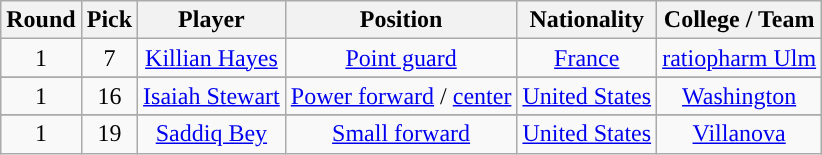<table class="wikitable sortable sortable">
<tr>
<th>Round</th>
<th>Pick</th>
<th>Player</th>
<th>Position</th>
<th>Nationality</th>
<th>College / Team</th>
</tr>
<tr style="text-align: center">
<td>1</td>
<td>7</td>
<td><a href='#'>Killian Hayes</a></td>
<td><a href='#'>Point guard</a></td>
<td> <a href='#'>France</a></td>
<td><a href='#'>ratiopharm Ulm</a></td>
</tr>
<tr>
</tr>
<tr style="text-align: center">
<td>1</td>
<td>16</td>
<td><a href='#'>Isaiah Stewart</a></td>
<td><a href='#'>Power forward</a> / <a href='#'>center</a></td>
<td> <a href='#'>United States</a></td>
<td><a href='#'>Washington</a></td>
</tr>
<tr>
</tr>
<tr style="text-align: center">
<td>1</td>
<td>19</td>
<td><a href='#'>Saddiq Bey</a></td>
<td><a href='#'>Small forward</a></td>
<td> <a href='#'>United States</a></td>
<td><a href='#'>Villanova</a></td>
</tr>
</table>
